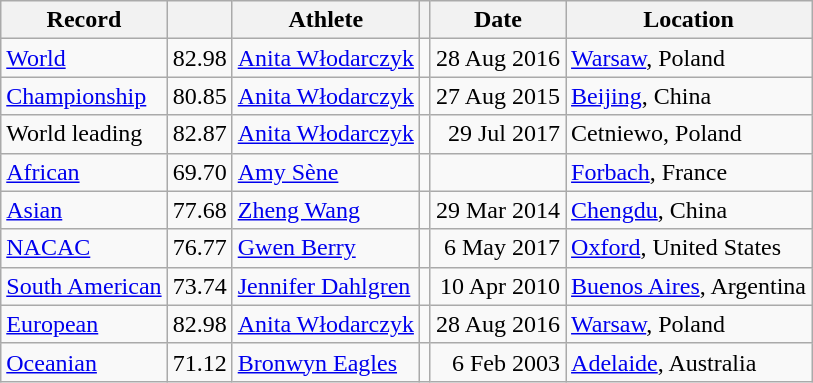<table class="wikitable">
<tr>
<th>Record</th>
<th></th>
<th>Athlete</th>
<th></th>
<th>Date</th>
<th>Location</th>
</tr>
<tr>
<td><a href='#'>World</a></td>
<td>82.98</td>
<td><a href='#'>Anita Włodarczyk</a></td>
<td></td>
<td align=right>28 Aug 2016</td>
<td><a href='#'>Warsaw</a>, Poland</td>
</tr>
<tr>
<td><a href='#'>Championship</a></td>
<td>80.85</td>
<td><a href='#'>Anita Włodarczyk</a></td>
<td></td>
<td align=right>27 Aug 2015</td>
<td><a href='#'>Beijing</a>, China</td>
</tr>
<tr>
<td>World leading</td>
<td>82.87</td>
<td><a href='#'>Anita Włodarczyk</a></td>
<td></td>
<td align=right>29 Jul 2017</td>
<td>Cetniewo, Poland</td>
</tr>
<tr>
<td><a href='#'>African</a></td>
<td>69.70</td>
<td><a href='#'>Amy Sène</a></td>
<td></td>
<td align=right></td>
<td><a href='#'>Forbach</a>, France</td>
</tr>
<tr>
<td><a href='#'>Asian</a></td>
<td>77.68</td>
<td><a href='#'>Zheng Wang</a></td>
<td></td>
<td align=right>29 Mar 2014</td>
<td><a href='#'>Chengdu</a>, China</td>
</tr>
<tr>
<td><a href='#'>NACAC</a></td>
<td>76.77</td>
<td><a href='#'>Gwen Berry</a></td>
<td></td>
<td align=right>6 May 2017</td>
<td><a href='#'>Oxford</a>, United States</td>
</tr>
<tr>
<td><a href='#'>South American</a></td>
<td>73.74</td>
<td><a href='#'>Jennifer Dahlgren</a></td>
<td></td>
<td align=right>10 Apr 2010</td>
<td><a href='#'>Buenos Aires</a>, Argentina</td>
</tr>
<tr>
<td><a href='#'>European</a></td>
<td>82.98</td>
<td><a href='#'>Anita Włodarczyk</a></td>
<td></td>
<td align=right>28 Aug 2016</td>
<td><a href='#'>Warsaw</a>, Poland</td>
</tr>
<tr>
<td><a href='#'>Oceanian</a></td>
<td>71.12</td>
<td><a href='#'>Bronwyn Eagles</a></td>
<td></td>
<td align=right>6 Feb 2003</td>
<td><a href='#'>Adelaide</a>, Australia</td>
</tr>
</table>
